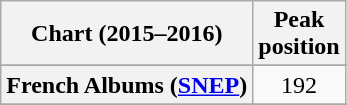<table class="wikitable sortable plainrowheaders" style="text-align:center">
<tr>
<th scope="col">Chart (2015–2016)</th>
<th scope="col">Peak<br>position</th>
</tr>
<tr>
</tr>
<tr>
</tr>
<tr>
<th scope="row">French Albums (<a href='#'>SNEP</a>)</th>
<td>192</td>
</tr>
<tr>
</tr>
<tr>
</tr>
<tr>
</tr>
<tr>
</tr>
<tr>
</tr>
<tr>
</tr>
</table>
